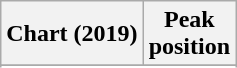<table class="wikitable sortable plainrowheaders" style="text-align:center">
<tr>
<th scope="col">Chart (2019)</th>
<th scope="col">Peak<br>position</th>
</tr>
<tr>
</tr>
<tr>
</tr>
<tr>
</tr>
<tr>
</tr>
<tr>
</tr>
<tr>
</tr>
</table>
